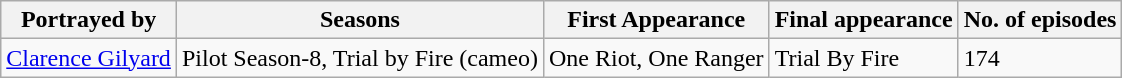<table class="wikitable" style="text-align:justify;">
<tr>
<th>Portrayed by</th>
<th>Seasons</th>
<th>First Appearance</th>
<th>Final appearance</th>
<th>No. of episodes</th>
</tr>
<tr>
<td><a href='#'>Clarence Gilyard</a></td>
<td>Pilot Season-8, Trial by Fire (cameo)</td>
<td>One Riot, One Ranger</td>
<td>Trial By Fire</td>
<td>174</td>
</tr>
</table>
